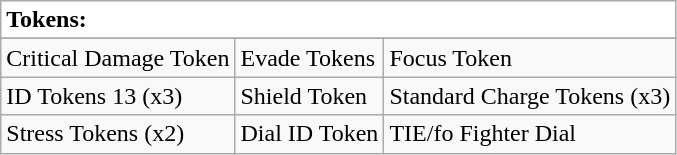<table class="wikitable" style="text-align: left;">
<tr style="background:#ffffff;"color:black;">
<td colspan="3"><strong>Tokens:</strong></td>
</tr>
<tr style="background:#f0f0f0;">
</tr>
<tr>
<td>Critical Damage Token</td>
<td>Evade Tokens</td>
<td>Focus Token</td>
</tr>
<tr>
<td>ID Tokens 13 (x3)</td>
<td>Shield Token</td>
<td>Standard Charge Tokens (x3)</td>
</tr>
<tr>
<td>Stress Tokens (x2)</td>
<td>Dial ID Token</td>
<td>TIE/fo Fighter Dial</td>
</tr>
</table>
